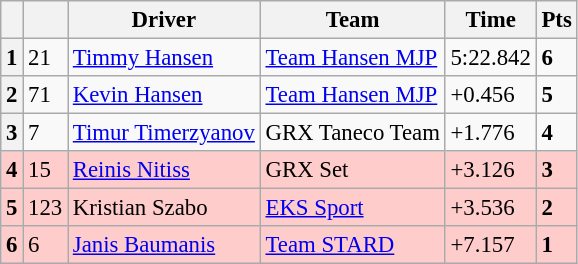<table class="wikitable" style="font-size:95%">
<tr>
<th></th>
<th></th>
<th>Driver</th>
<th>Team</th>
<th>Time</th>
<th>Pts</th>
</tr>
<tr>
<th>1</th>
<td>21</td>
<td> <a href='#'>Timmy Hansen</a></td>
<td><a href='#'>Team Hansen MJP</a></td>
<td>5:22.842</td>
<td><strong>6</strong></td>
</tr>
<tr>
<th>2</th>
<td>71</td>
<td> <a href='#'>Kevin Hansen</a></td>
<td><a href='#'>Team Hansen MJP</a></td>
<td>+0.456</td>
<td><strong>5</strong></td>
</tr>
<tr>
<th>3</th>
<td>7</td>
<td> <a href='#'>Timur Timerzyanov</a></td>
<td>GRX Taneco Team</td>
<td>+1.776</td>
<td><strong>4</strong></td>
</tr>
<tr>
<th style="background:#ffcccc;">4</th>
<td style="background:#ffcccc;">15</td>
<td style="background:#ffcccc;"> <a href='#'>Reinis Nitiss</a></td>
<td style="background:#ffcccc;">GRX Set</td>
<td style="background:#ffcccc;">+3.126</td>
<td style="background:#ffcccc;"><strong>3</strong></td>
</tr>
<tr>
<th style="background:#ffcccc;">5</th>
<td style="background:#ffcccc;">123</td>
<td style="background:#ffcccc;"> Kristian Szabo</td>
<td style="background:#ffcccc;"><a href='#'>EKS Sport</a></td>
<td style="background:#ffcccc;">+3.536</td>
<td style="background:#ffcccc;"><strong>2</strong></td>
</tr>
<tr>
<th style="background:#ffcccc;">6</th>
<td style="background:#ffcccc;">6</td>
<td style="background:#ffcccc;"> <a href='#'>Janis Baumanis</a></td>
<td style="background:#ffcccc;"><a href='#'>Team STARD</a></td>
<td style="background:#ffcccc;">+7.157</td>
<td style="background:#ffcccc;"><strong>1</strong></td>
</tr>
</table>
